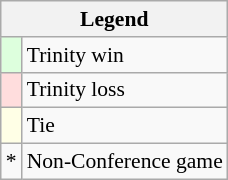<table class="wikitable" style="font-size:90%">
<tr>
<th colspan="2">Legend</th>
</tr>
<tr>
<td bgcolor="#DDFFDD"> </td>
<td>Trinity win</td>
</tr>
<tr>
<td bgcolor="#FFDDDD"> </td>
<td>Trinity loss</td>
</tr>
<tr>
<td bgcolor="#FFFFE6"> </td>
<td>Tie</td>
</tr>
<tr>
<td>*</td>
<td>Non-Conference game</td>
</tr>
</table>
